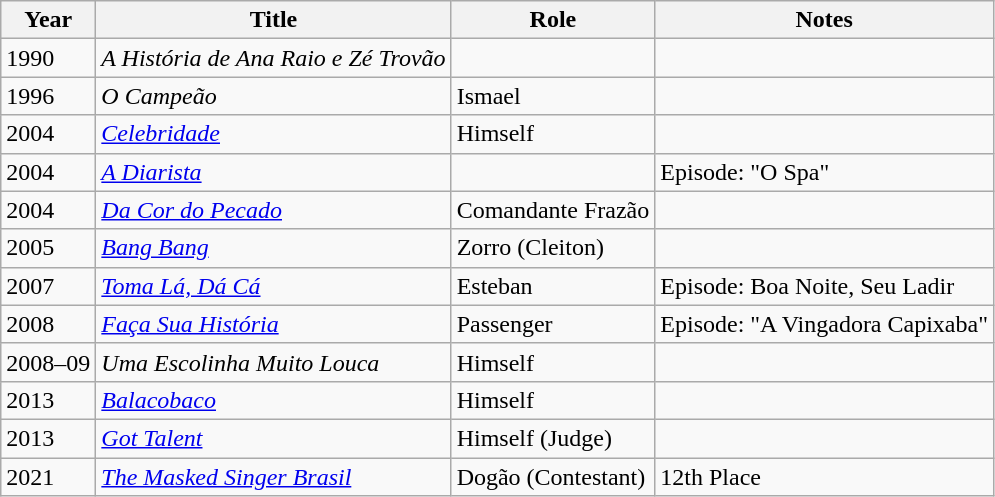<table class="wikitable sortable">
<tr>
<th>Year</th>
<th>Title</th>
<th>Role</th>
<th class="unsortable">Notes</th>
</tr>
<tr>
<td>1990</td>
<td><em>A História de Ana Raio e Zé Trovão</em></td>
<td></td>
<td></td>
</tr>
<tr>
<td>1996</td>
<td><em>O Campeão</em></td>
<td>Ismael</td>
<td></td>
</tr>
<tr>
<td>2004</td>
<td><em><a href='#'>Celebridade</a></em></td>
<td>Himself</td>
<td></td>
</tr>
<tr>
<td>2004</td>
<td><em><a href='#'>A Diarista</a></em></td>
<td></td>
<td>Episode: "O Spa"</td>
</tr>
<tr>
<td>2004</td>
<td><em><a href='#'>Da Cor do Pecado</a></em></td>
<td>Comandante Frazão</td>
<td></td>
</tr>
<tr>
<td>2005</td>
<td><em><a href='#'>Bang Bang</a></em></td>
<td>Zorro (Cleiton)</td>
<td></td>
</tr>
<tr>
<td>2007</td>
<td><em><a href='#'>Toma Lá, Dá Cá</a></em></td>
<td>Esteban</td>
<td>Episode: Boa Noite, Seu Ladir</td>
</tr>
<tr>
<td>2008</td>
<td><em><a href='#'>Faça Sua História</a></em></td>
<td>Passenger</td>
<td>Episode: "A Vingadora Capixaba"</td>
</tr>
<tr>
<td>2008–09</td>
<td><em>Uma Escolinha Muito Louca</em></td>
<td>Himself</td>
<td></td>
</tr>
<tr>
<td>2013</td>
<td><em><a href='#'>Balacobaco</a></em></td>
<td>Himself</td>
<td></td>
</tr>
<tr>
<td>2013</td>
<td><em><a href='#'>Got Talent</a></em></td>
<td>Himself (Judge)</td>
<td></td>
</tr>
<tr>
<td>2021</td>
<td><em><a href='#'>The Masked Singer Brasil</a></em></td>
<td>Dogão (Contestant)</td>
<td>12th Place</td>
</tr>
</table>
